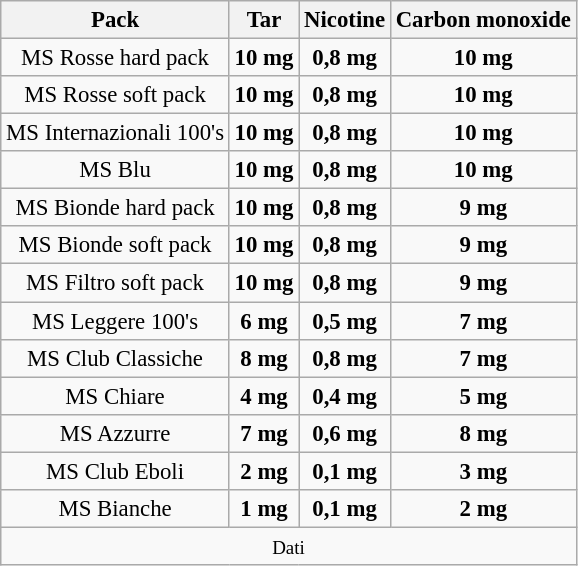<table class="wikitable" style="font-size: 95%;text-align:center">
<tr>
<th>Pack</th>
<th>Tar</th>
<th>Nicotine</th>
<th>Carbon monoxide</th>
</tr>
<tr>
<td>MS Rosse hard pack</td>
<td><strong>10 mg</strong></td>
<td><strong>0,8 mg</strong></td>
<td><strong>10 mg</strong></td>
</tr>
<tr>
<td>MS Rosse soft pack</td>
<td><strong>10 mg</strong></td>
<td><strong>0,8 mg</strong></td>
<td><strong>10 mg</strong></td>
</tr>
<tr>
<td>MS Internazionali 100's</td>
<td><strong>10 mg</strong></td>
<td><strong>0,8 mg</strong></td>
<td><strong>10 mg</strong></td>
</tr>
<tr>
<td>MS Blu</td>
<td><strong>10 mg</strong></td>
<td><strong>0,8 mg</strong></td>
<td><strong>10 mg</strong></td>
</tr>
<tr>
<td>MS Bionde hard pack</td>
<td><strong>10 mg</strong></td>
<td><strong>0,8 mg</strong></td>
<td><strong>9 mg</strong></td>
</tr>
<tr>
<td>MS Bionde soft pack</td>
<td><strong>10 mg</strong></td>
<td><strong>0,8 mg</strong></td>
<td><strong>9 mg</strong></td>
</tr>
<tr>
<td>MS Filtro soft pack</td>
<td><strong>10 mg</strong></td>
<td><strong>0,8 mg</strong></td>
<td><strong>9 mg</strong></td>
</tr>
<tr>
<td>MS Leggere 100's</td>
<td><strong>6 mg</strong></td>
<td><strong>0,5 mg</strong></td>
<td><strong>7 mg</strong></td>
</tr>
<tr>
<td>MS Club Classiche</td>
<td><strong>8 mg</strong></td>
<td><strong>0,8 mg</strong></td>
<td><strong>7 mg</strong></td>
</tr>
<tr>
<td>MS Chiare</td>
<td><strong>4 mg</strong></td>
<td><strong>0,4 mg</strong></td>
<td><strong>5 mg</strong></td>
</tr>
<tr>
<td>MS Azzurre</td>
<td><strong>7 mg</strong></td>
<td><strong>0,6 mg</strong></td>
<td><strong>8 mg</strong></td>
</tr>
<tr>
<td>MS Club Eboli</td>
<td><strong>2 mg</strong></td>
<td><strong>0,1 mg</strong></td>
<td><strong>3 mg</strong></td>
</tr>
<tr>
<td>MS Bianche</td>
<td><strong>1 mg</strong></td>
<td><strong>0,1 mg</strong></td>
<td><strong>2 mg</strong></td>
</tr>
<tr>
<td colspan=4><small>Dati </small></td>
</tr>
</table>
